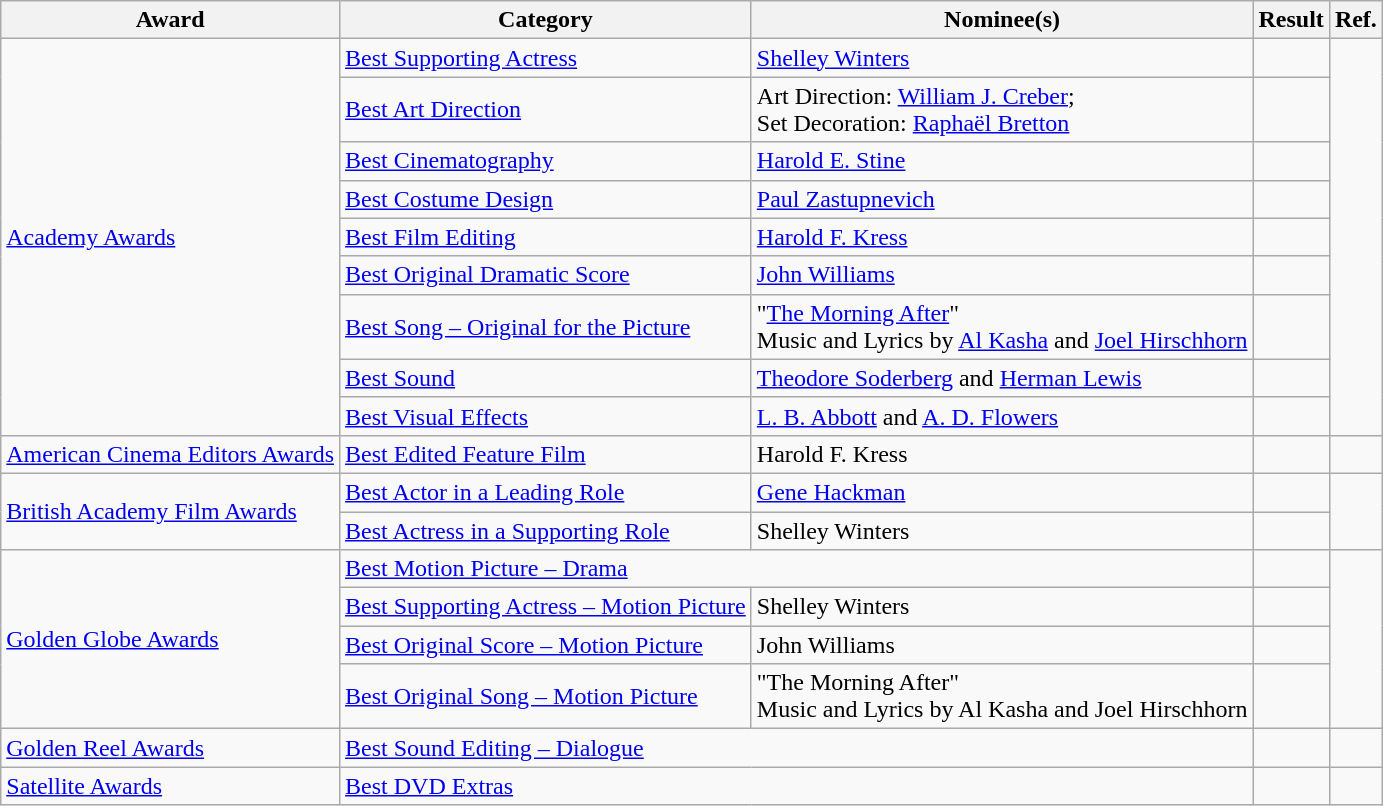<table class="wikitable">
<tr>
<th>Award</th>
<th>Category</th>
<th>Nominee(s)</th>
<th>Result</th>
<th>Ref.</th>
</tr>
<tr>
<td rowspan="9"><a href='#'>Academy Awards</a></td>
<td><a href='#'>Best Supporting Actress</a></td>
<td><a href='#'>Shelley Winters</a></td>
<td></td>
<td align="center" rowspan="9"></td>
</tr>
<tr>
<td><a href='#'>Best Art Direction</a></td>
<td>Art Direction: <a href='#'>William J. Creber</a>; <br> Set Decoration: <a href='#'>Raphaël Bretton</a></td>
<td></td>
</tr>
<tr>
<td><a href='#'>Best Cinematography</a></td>
<td><a href='#'>Harold E. Stine</a></td>
<td></td>
</tr>
<tr>
<td><a href='#'>Best Costume Design</a></td>
<td><a href='#'>Paul Zastupnevich</a></td>
<td></td>
</tr>
<tr>
<td><a href='#'>Best Film Editing</a></td>
<td><a href='#'>Harold F. Kress</a></td>
<td></td>
</tr>
<tr>
<td><a href='#'>Best Original Dramatic Score</a></td>
<td><a href='#'>John Williams</a></td>
<td></td>
</tr>
<tr>
<td><a href='#'>Best Song – Original for the Picture</a></td>
<td>"<a href='#'>The Morning After</a>" <br> Music and Lyrics by <a href='#'>Al Kasha</a> and <a href='#'>Joel Hirschhorn</a></td>
<td></td>
</tr>
<tr>
<td><a href='#'>Best Sound</a></td>
<td><a href='#'>Theodore Soderberg</a> and <a href='#'>Herman Lewis</a></td>
<td></td>
</tr>
<tr>
<td><a href='#'>Best Visual Effects</a> </td>
<td><a href='#'>L. B. Abbott</a> and <a href='#'>A. D. Flowers</a></td>
<td></td>
</tr>
<tr>
<td><a href='#'>American Cinema Editors Awards</a></td>
<td><a href='#'>Best Edited Feature Film</a></td>
<td>Harold F. Kress</td>
<td></td>
<td align="center"></td>
</tr>
<tr>
<td rowspan="2"><a href='#'>British Academy Film Awards</a></td>
<td><a href='#'>Best Actor in a Leading Role</a></td>
<td><a href='#'>Gene Hackman</a> </td>
<td></td>
<td align="center" rowspan="2"></td>
</tr>
<tr>
<td><a href='#'>Best Actress in a Supporting Role</a></td>
<td>Shelley Winters</td>
<td></td>
</tr>
<tr>
<td rowspan="4"><a href='#'>Golden Globe Awards</a></td>
<td colspan="2"><a href='#'>Best Motion Picture – Drama</a></td>
<td></td>
<td align="center" rowspan="4"></td>
</tr>
<tr>
<td><a href='#'>Best Supporting Actress – Motion Picture</a></td>
<td>Shelley Winters</td>
<td></td>
</tr>
<tr>
<td><a href='#'>Best Original Score – Motion Picture</a></td>
<td>John Williams</td>
<td></td>
</tr>
<tr>
<td><a href='#'>Best Original Song – Motion Picture</a></td>
<td>"The Morning After" <br> Music and Lyrics by Al Kasha and Joel Hirschhorn</td>
<td></td>
</tr>
<tr>
<td><a href='#'>Golden Reel Awards</a></td>
<td colspan="2"><a href='#'>Best Sound Editing – Dialogue</a></td>
<td></td>
<td align="center"></td>
</tr>
<tr>
<td><a href='#'>Satellite Awards</a></td>
<td colspan="2"><a href='#'>Best DVD Extras</a></td>
<td></td>
<td align="center"></td>
</tr>
</table>
